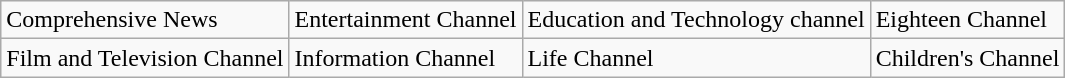<table class="wikitable">
<tr>
<td>Comprehensive News</td>
<td>Entertainment Channel</td>
<td>Education and Technology channel</td>
<td>Eighteen Channel</td>
</tr>
<tr>
<td>Film and Television Channel</td>
<td>Information Channel</td>
<td>Life Channel</td>
<td>Children's Channel</td>
</tr>
</table>
